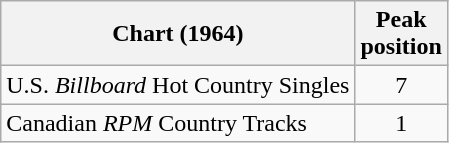<table class="wikitable">
<tr>
<th align="left">Chart (1964)</th>
<th align="center">Peak<br>position</th>
</tr>
<tr>
<td align="left">U.S. <em>Billboard</em> Hot Country Singles</td>
<td align="center">7</td>
</tr>
<tr>
<td align="left">Canadian <em>RPM</em> Country Tracks</td>
<td align="center">1</td>
</tr>
</table>
